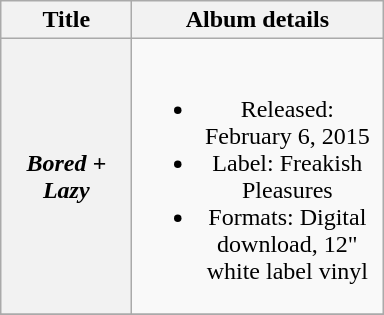<table class="wikitable plainrowheaders" style="text-align:center;">
<tr>
<th scope="col" style="width:5em;">Title</th>
<th scope="col" style="width:10em;">Album details</th>
</tr>
<tr>
<th scope="row" style="text-align:center;"><em>Bored + Lazy</em></th>
<td><br><ul><li>Released: February 6, 2015</li><li>Label: Freakish Pleasures</li><li>Formats: Digital download, 12" white label vinyl</li></ul></td>
</tr>
<tr>
</tr>
</table>
